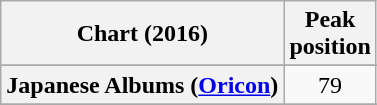<table class="wikitable sortable plainrowheaders" style="text-align:center">
<tr>
<th scope="col">Chart (2016)</th>
<th scope="col">Peak<br>position</th>
</tr>
<tr>
</tr>
<tr>
</tr>
<tr>
</tr>
<tr>
</tr>
<tr>
<th scope="row">Japanese Albums (<a href='#'>Oricon</a>)</th>
<td>79</td>
</tr>
<tr>
</tr>
<tr>
</tr>
<tr>
</tr>
<tr>
</tr>
</table>
